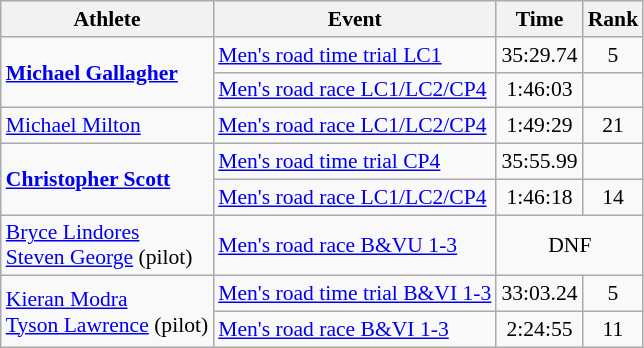<table class=wikitable style="font-size:90%">
<tr>
<th>Athlete</th>
<th>Event</th>
<th>Time</th>
<th>Rank</th>
</tr>
<tr>
<td rowspan="2"><strong><a href='#'>Michael Gallagher</a></strong></td>
<td><a href='#'>Men's road time trial LC1</a></td>
<td style="text-align:center;">35:29.74</td>
<td style="text-align:center;">5</td>
</tr>
<tr>
<td><a href='#'>Men's road race LC1/LC2/CP4</a></td>
<td style="text-align:center;">1:46:03</td>
<td style="text-align:center;"></td>
</tr>
<tr>
<td><a href='#'>Michael Milton</a></td>
<td><a href='#'>Men's road race LC1/LC2/CP4</a></td>
<td style="text-align:center;">1:49:29</td>
<td style="text-align:center;">21</td>
</tr>
<tr>
<td rowspan="2"><strong><a href='#'>Christopher Scott</a></strong></td>
<td><a href='#'>Men's road time trial CP4</a></td>
<td style="text-align:center;">35:55.99</td>
<td style="text-align:center;"></td>
</tr>
<tr>
<td><a href='#'>Men's road race LC1/LC2/CP4</a></td>
<td style="text-align:center;">1:46:18</td>
<td style="text-align:center;">14</td>
</tr>
<tr>
<td><a href='#'>Bryce Lindores</a><br> <a href='#'>Steven George</a> (pilot)</td>
<td><a href='#'>Men's road race B&VU 1-3</a></td>
<td style="text-align:center;" colspan="2">DNF</td>
</tr>
<tr>
<td rowspan="2"><a href='#'>Kieran Modra</a><br> <a href='#'>Tyson Lawrence</a> (pilot)</td>
<td><a href='#'>Men's road time trial B&VI 1-3</a></td>
<td style="text-align:center;">33:03.24</td>
<td style="text-align:center;">5</td>
</tr>
<tr>
<td><a href='#'>Men's road race B&VI 1-3</a></td>
<td style="text-align:center;">2:24:55</td>
<td style="text-align:center;">11</td>
</tr>
</table>
